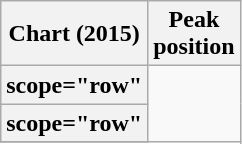<table class="wikitable sortable plainrowheaders" style="text-align: center">
<tr>
<th scope="col">Chart (2015)</th>
<th scope="col">Peak<br>position</th>
</tr>
<tr>
<th>scope="row" </th>
</tr>
<tr>
<th>scope="row" </th>
</tr>
<tr>
</tr>
</table>
